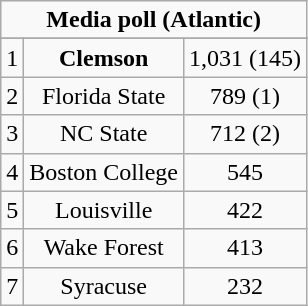<table class="wikitable">
<tr align="center">
<td align="center" Colspan="3"><strong>Media poll (Atlantic)</strong></td>
</tr>
<tr align="center">
</tr>
<tr align="center">
<td>1</td>
<td><strong>Clemson</strong></td>
<td>1,031 (145)</td>
</tr>
<tr align="center">
<td>2</td>
<td>Florida State</td>
<td>789 (1)</td>
</tr>
<tr align="center">
<td>3</td>
<td>NC State</td>
<td>712 (2)</td>
</tr>
<tr align="center">
<td>4</td>
<td>Boston College</td>
<td>545</td>
</tr>
<tr align="center">
<td>5</td>
<td>Louisville</td>
<td>422</td>
</tr>
<tr align="center">
<td>6</td>
<td>Wake Forest</td>
<td>413</td>
</tr>
<tr align="center">
<td>7</td>
<td>Syracuse</td>
<td>232</td>
</tr>
</table>
